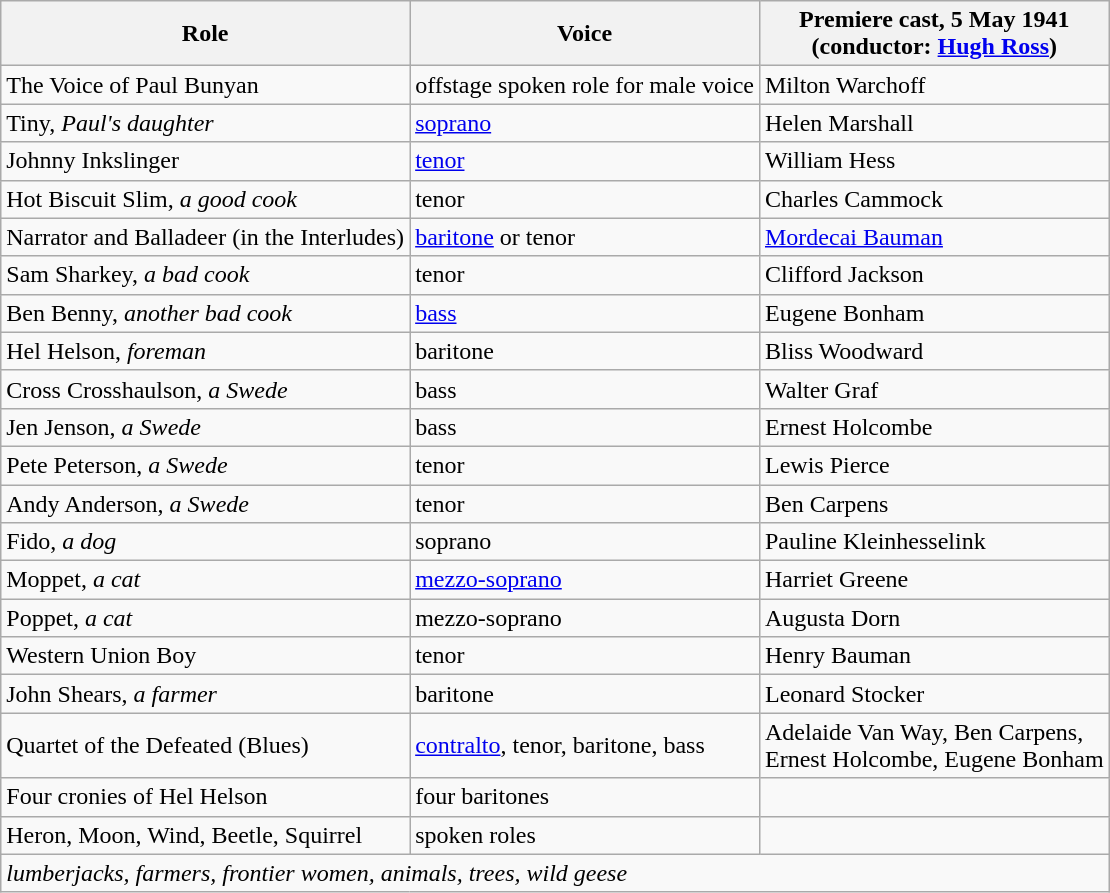<table class="wikitable">
<tr>
<th>Role</th>
<th>Voice</th>
<th>Premiere cast, 5 May 1941 <br>(conductor: <a href='#'>Hugh Ross</a>)</th>
</tr>
<tr>
<td>The Voice of Paul Bunyan</td>
<td>offstage spoken role for male voice</td>
<td>Milton Warchoff</td>
</tr>
<tr>
<td>Tiny, <em>Paul's daughter</em></td>
<td><a href='#'>soprano</a></td>
<td>Helen Marshall</td>
</tr>
<tr>
<td>Johnny Inkslinger</td>
<td><a href='#'>tenor</a></td>
<td>William Hess</td>
</tr>
<tr>
<td>Hot Biscuit Slim, <em>a good cook</em></td>
<td>tenor</td>
<td>Charles Cammock</td>
</tr>
<tr>
<td>Narrator and Balladeer (in the Interludes)</td>
<td><a href='#'>baritone</a> or tenor</td>
<td><a href='#'>Mordecai Bauman</a></td>
</tr>
<tr>
<td>Sam Sharkey, <em>a bad cook </em></td>
<td>tenor</td>
<td>Clifford Jackson</td>
</tr>
<tr>
<td>Ben Benny, <em>another bad cook</em></td>
<td><a href='#'>bass</a></td>
<td>Eugene Bonham</td>
</tr>
<tr>
<td>Hel Helson, <em>foreman </em></td>
<td>baritone</td>
<td>Bliss Woodward</td>
</tr>
<tr>
<td>Cross Crosshaulson, <em>a Swede</em></td>
<td>bass</td>
<td>Walter Graf</td>
</tr>
<tr>
<td>Jen Jenson, <em>a Swede</em></td>
<td>bass</td>
<td>Ernest Holcombe</td>
</tr>
<tr>
<td>Pete Peterson, <em>a Swede</em></td>
<td>tenor</td>
<td>Lewis Pierce</td>
</tr>
<tr>
<td>Andy Anderson, <em>a Swede</em></td>
<td>tenor</td>
<td>Ben Carpens</td>
</tr>
<tr>
<td>Fido, <em>a dog  </em></td>
<td>soprano</td>
<td>Pauline Kleinhesselink</td>
</tr>
<tr>
<td>Moppet,<em> a cat  </em></td>
<td><a href='#'>mezzo-soprano</a></td>
<td>Harriet Greene</td>
</tr>
<tr>
<td>Poppet,<em> a cat  </em></td>
<td>mezzo-soprano</td>
<td>Augusta Dorn</td>
</tr>
<tr>
<td>Western Union Boy</td>
<td>tenor</td>
<td>Henry Bauman</td>
</tr>
<tr>
<td>John Shears, <em>a farmer </em></td>
<td>baritone</td>
<td>Leonard Stocker</td>
</tr>
<tr>
<td>Quartet of the Defeated (Blues)</td>
<td><a href='#'>contralto</a>, tenor, baritone, bass</td>
<td>Adelaide Van Way, Ben Carpens,<br>Ernest Holcombe, Eugene Bonham</td>
</tr>
<tr>
<td>Four cronies of Hel Helson</td>
<td>four baritones</td>
<td></td>
</tr>
<tr>
<td>Heron, Moon, Wind, Beetle, Squirrel</td>
<td>spoken roles</td>
<td></td>
</tr>
<tr>
<td colspan="3"><em>lumberjacks, farmers, frontier women, animals, trees, wild geese</em></td>
</tr>
</table>
